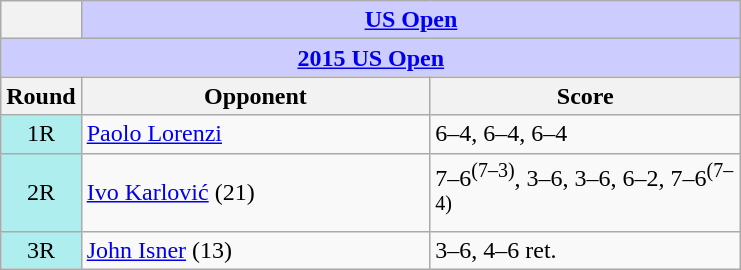<table class="wikitable collapsible collapsed">
<tr>
<th></th>
<th colspan=2 style="background:#ccf;"><a href='#'>US Open</a></th>
</tr>
<tr>
<th colspan=3 style="background:#ccf;"><a href='#'>2015 US Open</a></th>
</tr>
<tr>
<th>Round</th>
<th width=225>Opponent</th>
<th width=200>Score</th>
</tr>
<tr>
<td style="text-align:center; background:#afeeee;">1R</td>
<td> <a href='#'>Paolo Lorenzi</a></td>
<td>6–4, 6–4, 6–4</td>
</tr>
<tr>
<td style="text-align:center; background:#afeeee;">2R</td>
<td> <a href='#'>Ivo Karlović</a> (21)</td>
<td>7–6<sup>(7–3)</sup>, 3–6, 3–6, 6–2, 7–6<sup>(7–4)</sup></td>
</tr>
<tr>
<td style="text-align:center; background:#afeeee;">3R</td>
<td> <a href='#'>John Isner</a> (13)</td>
<td>3–6, 4–6 ret.</td>
</tr>
</table>
